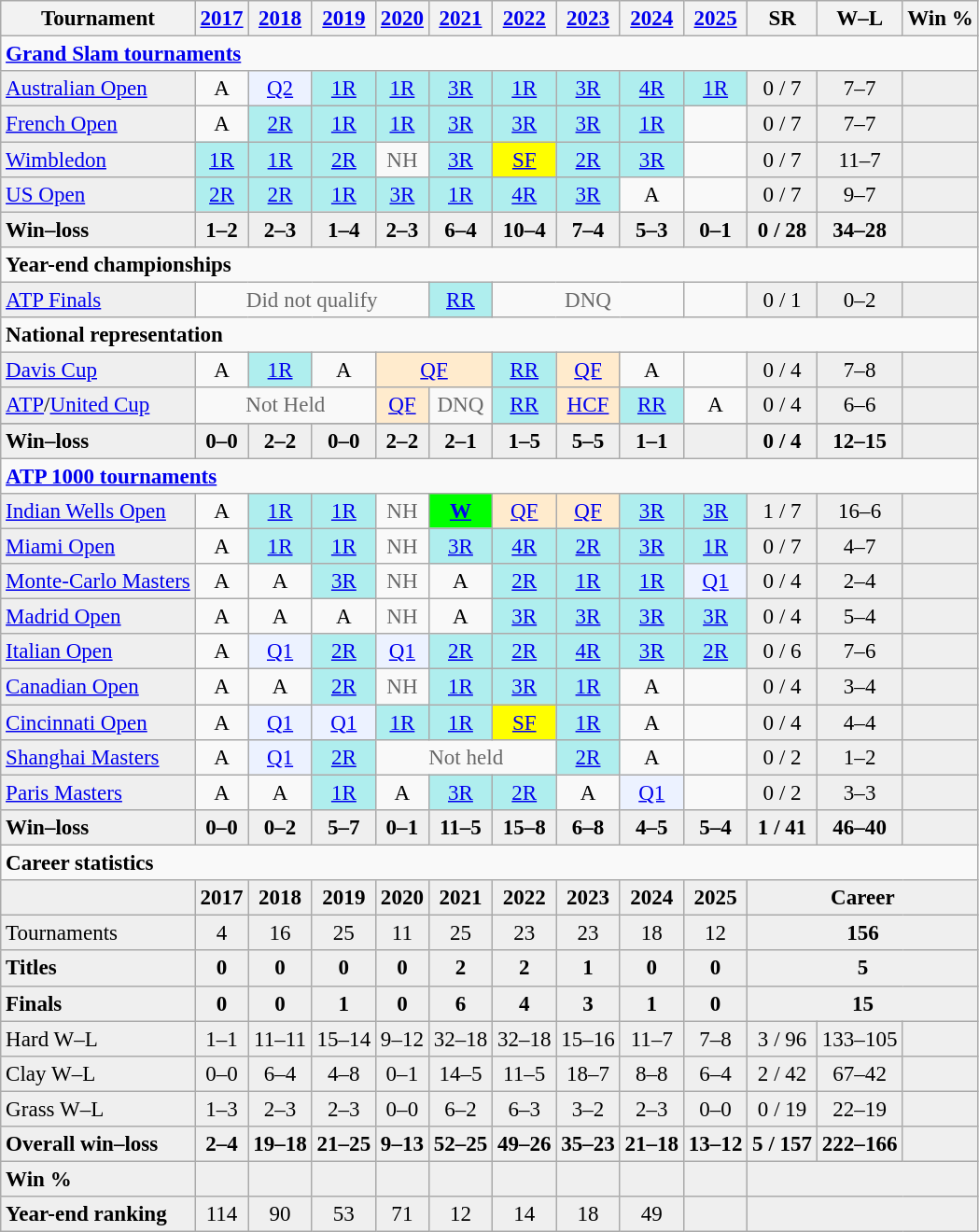<table class="wikitable nowrap" style=text-align:center;font-size:96%>
<tr>
<th>Tournament</th>
<th><a href='#'>2017</a></th>
<th><a href='#'>2018</a></th>
<th><a href='#'>2019</a></th>
<th><a href='#'>2020</a></th>
<th><a href='#'>2021</a></th>
<th><a href='#'>2022</a></th>
<th><a href='#'>2023</a></th>
<th><a href='#'>2024</a></th>
<th><a href='#'>2025</a></th>
<th>SR</th>
<th>W–L</th>
<th>Win %</th>
</tr>
<tr>
<td colspan="13" align="left"><strong><a href='#'>Grand Slam tournaments</a></strong></td>
</tr>
<tr>
<td style=background:#efefef align=left><a href='#'>Australian Open</a></td>
<td>A</td>
<td style=background:#ecf2ff><a href='#'>Q2</a></td>
<td style=background:#afeeee><a href='#'>1R</a></td>
<td style=background:#afeeee><a href='#'>1R</a></td>
<td style=background:#afeeee><a href='#'>3R</a></td>
<td style=background:#afeeee><a href='#'>1R</a></td>
<td style=background:#afeeee><a href='#'>3R</a></td>
<td style=background:#afeeee><a href='#'>4R</a></td>
<td style=background:#afeeee><a href='#'>1R</a></td>
<td bgcolor=efefef>0 / 7</td>
<td bgcolor=efefef>7–7</td>
<td bgcolor=efefef></td>
</tr>
<tr>
<td style=background:#efefef align=left><a href='#'>French Open</a></td>
<td>A</td>
<td style=background:#afeeee><a href='#'>2R</a></td>
<td style=background:#afeeee><a href='#'>1R</a></td>
<td style=background:#afeeee><a href='#'>1R</a></td>
<td style=background:#afeeee><a href='#'>3R</a></td>
<td style=background:#afeeee><a href='#'>3R</a></td>
<td style=background:#afeeee><a href='#'>3R</a></td>
<td style=background:#afeeee><a href='#'>1R</a></td>
<td></td>
<td bgcolor=efefef>0 / 7</td>
<td bgcolor=efefef>7–7</td>
<td bgcolor=efefef></td>
</tr>
<tr>
<td bgcolor=efefef align=left><a href='#'>Wimbledon</a></td>
<td style=background:#afeeee><a href='#'>1R</a></td>
<td style=background:#afeeee><a href='#'>1R</a></td>
<td style=background:#afeeee><a href='#'>2R</a></td>
<td style=color:#696969>NH</td>
<td style=background:#afeeee><a href='#'>3R</a></td>
<td style=background:yellow><a href='#'>SF</a></td>
<td style=background:#afeeee><a href='#'>2R</a></td>
<td style=background:#afeeee><a href='#'>3R</a></td>
<td></td>
<td bgcolor=efefef>0 / 7</td>
<td bgcolor=efefef>11–7</td>
<td bgcolor=efefef></td>
</tr>
<tr>
<td bgcolor=efefef align=left><a href='#'>US Open</a></td>
<td style=background:#afeeee><a href='#'>2R</a></td>
<td style=background:#afeeee><a href='#'>2R</a></td>
<td style=background:#afeeee><a href='#'>1R</a></td>
<td style=background:#afeeee><a href='#'>3R</a></td>
<td style=background:#afeeee><a href='#'>1R</a></td>
<td style=background:#afeeee><a href='#'>4R</a></td>
<td style=background:#afeeee><a href='#'>3R</a></td>
<td>A</td>
<td></td>
<td bgcolor=efefef>0 / 7</td>
<td bgcolor=efefef>9–7</td>
<td bgcolor=efefef></td>
</tr>
<tr style=font-weight:bold;background:#efefef>
<td style=text-align:left>Win–loss</td>
<td>1–2</td>
<td>2–3</td>
<td>1–4</td>
<td>2–3</td>
<td>6–4</td>
<td>10–4</td>
<td>7–4</td>
<td>5–3</td>
<td>0–1</td>
<td>0 / 28</td>
<td>34–28</td>
<td></td>
</tr>
<tr>
<td colspan="13" align="left"><strong>Year-end championships</strong></td>
</tr>
<tr>
<td bgcolor=efefef align=left><a href='#'>ATP Finals</a></td>
<td colspan=4 style=color:#696969>Did not qualify</td>
<td style=background:#afeeee><a href='#'>RR</a></td>
<td colspan=3 style=color:#696969>DNQ</td>
<td></td>
<td bgcolor=efefef>0 / 1</td>
<td bgcolor=efefef>0–2</td>
<td bgcolor=efefef></td>
</tr>
<tr>
<td colspan="13" align="left"><strong>National representation</strong></td>
</tr>
<tr>
<td bgcolor=efefef align=left><a href='#'>Davis Cup</a></td>
<td>A</td>
<td style=background:#afeeee><a href='#'>1R</a></td>
<td>A</td>
<td colspan=2 style=background:#ffebcd><a href='#'>QF</a></td>
<td style=background:#afeeee><a href='#'>RR</a></td>
<td style=background:#ffebcd><a href='#'>QF</a></td>
<td>A</td>
<td></td>
<td bgcolor=efefef>0 / 4</td>
<td bgcolor=efefef>7–8</td>
<td bgcolor=efefef></td>
</tr>
<tr>
<td bgcolor=efefef align=left><a href='#'>ATP</a>/<a href='#'>United Cup</a></td>
<td colspan=3 style=color:#696969>Not Held</td>
<td style=background:#ffebcd><a href='#'>QF</a></td>
<td style=color:#696969>DNQ</td>
<td style=background:#afeeee><a href='#'>RR</a></td>
<td style=background:#ffebcd><a href='#'>HCF</a></td>
<td style=background:#afeeee><a href='#'>RR</a></td>
<td>A</td>
<td bgcolor=efefef>0 / 4</td>
<td bgcolor=efefef>6–6</td>
<td bgcolor=efefef></td>
</tr>
<tr>
</tr>
<tr style=font-weight:bold;background:#efefef>
<td style=text-align:left>Win–loss</td>
<td>0–0</td>
<td>2–2</td>
<td>0–0</td>
<td>2–2</td>
<td>2–1</td>
<td>1–5</td>
<td>5–5</td>
<td>1–1</td>
<td></td>
<td>0 / 4</td>
<td>12–15</td>
<td></td>
</tr>
<tr>
<td colspan="17" align="left"><strong><a href='#'>ATP 1000 tournaments</a></strong></td>
</tr>
<tr>
<td bgcolor=efefef align=left><a href='#'>Indian Wells Open</a></td>
<td>A</td>
<td style=background:#afeeee><a href='#'>1R</a></td>
<td style=background:#afeeee><a href='#'>1R</a></td>
<td style=color:#696969>NH</td>
<td style=background:lime><strong><a href='#'>W</a></strong></td>
<td style=background:#ffebcd><a href='#'>QF</a></td>
<td style=background:#ffebcd><a href='#'>QF</a></td>
<td style=background:#afeeee><a href='#'>3R</a></td>
<td style=background:#afeeee><a href='#'>3R</a></td>
<td bgcolor=efefef>1 / 7</td>
<td bgcolor=efefef>16–6</td>
<td bgcolor=efefef></td>
</tr>
<tr>
<td bgcolor=efefef align=left><a href='#'>Miami Open</a></td>
<td>A</td>
<td style=background:#afeeee><a href='#'>1R</a></td>
<td style=background:#afeeee><a href='#'>1R</a></td>
<td style=color:#696969>NH</td>
<td style=background:#afeeee><a href='#'>3R</a></td>
<td style=background:#afeeee><a href='#'>4R</a></td>
<td style=background:#afeeee><a href='#'>2R</a></td>
<td style=background:#afeeee><a href='#'>3R</a></td>
<td style=background:#afeeee><a href='#'>1R</a></td>
<td bgcolor=efefef>0 / 7</td>
<td bgcolor=efefef>4–7</td>
<td bgcolor=efefef></td>
</tr>
<tr>
<td bgcolor=efefef align=left><a href='#'>Monte-Carlo Masters</a></td>
<td>A</td>
<td>A</td>
<td style=background:#afeeee><a href='#'>3R</a></td>
<td style=color:#696969>NH</td>
<td>A</td>
<td style=background:#afeeee><a href='#'>2R</a></td>
<td style=background:#afeeee><a href='#'>1R</a></td>
<td style=background:#afeeee><a href='#'>1R</a></td>
<td style=background:#ecf2ff><a href='#'>Q1</a></td>
<td bgcolor=efefef>0 / 4</td>
<td bgcolor=efefef>2–4</td>
<td bgcolor=efefef></td>
</tr>
<tr>
<td bgcolor=efefef align=left><a href='#'>Madrid Open</a></td>
<td>A</td>
<td>A</td>
<td>A</td>
<td style=color:#696969>NH</td>
<td>A</td>
<td style=background:#afeeee><a href='#'>3R</a></td>
<td style=background:#afeeee><a href='#'>3R</a></td>
<td style=background:#afeeee><a href='#'>3R</a></td>
<td style=background:#afeeee><a href='#'>3R</a></td>
<td bgcolor=efefef>0 / 4</td>
<td bgcolor=efefef>5–4</td>
<td bgcolor=efefef></td>
</tr>
<tr>
<td bgcolor=efefef align=left><a href='#'>Italian Open</a></td>
<td>A</td>
<td style=background:#ecf2ff><a href='#'>Q1</a></td>
<td style=background:#afeeee><a href='#'>2R</a></td>
<td style=background:#ecf2ff><a href='#'>Q1</a></td>
<td style=background:#afeeee><a href='#'>2R</a></td>
<td style=background:#afeeee><a href='#'>2R</a></td>
<td style=background:#afeeee><a href='#'>4R</a></td>
<td style=background:#afeeee><a href='#'>3R</a></td>
<td style=background:#afeeee><a href='#'>2R</a></td>
<td bgcolor=efefef>0 / 6</td>
<td bgcolor=efefef>7–6</td>
<td bgcolor=efefef></td>
</tr>
<tr>
<td bgcolor=efefef align=left><a href='#'>Canadian Open</a></td>
<td>A</td>
<td>A</td>
<td style=background:#afeeee><a href='#'>2R</a></td>
<td style=color:#696969>NH</td>
<td style=background:#afeeee><a href='#'>1R</a></td>
<td style=background:#afeeee><a href='#'>3R</a></td>
<td style=background:#afeeee><a href='#'>1R</a></td>
<td>A</td>
<td></td>
<td bgcolor=efefef>0 / 4</td>
<td bgcolor=efefef>3–4</td>
<td bgcolor=efefef></td>
</tr>
<tr>
<td bgcolor=efefef align=left><a href='#'>Cincinnati Open</a></td>
<td>A</td>
<td style=background:#ecf2ff><a href='#'>Q1</a></td>
<td style=background:#ecf2ff><a href='#'>Q1</a></td>
<td style=background:#afeeee><a href='#'>1R</a></td>
<td style=background:#afeeee><a href='#'>1R</a></td>
<td style=background:yellow><a href='#'>SF</a></td>
<td style=background:#afeeee><a href='#'>1R</a></td>
<td>A</td>
<td></td>
<td bgcolor=efefef>0 / 4</td>
<td bgcolor=efefef>4–4</td>
<td bgcolor=efefef></td>
</tr>
<tr>
<td bgcolor=efefef align=left><a href='#'>Shanghai Masters</a></td>
<td>A</td>
<td style=background:#ecf2ff><a href='#'>Q1</a></td>
<td style=background:#afeeee><a href='#'>2R</a></td>
<td colspan=3 style=color:#696969>Not held</td>
<td style=background:#afeeee><a href='#'>2R</a></td>
<td>A</td>
<td></td>
<td bgcolor=efefef>0 / 2</td>
<td bgcolor=efefef>1–2</td>
<td bgcolor=efefef></td>
</tr>
<tr>
<td bgcolor=efefef align=left><a href='#'>Paris Masters</a></td>
<td>A</td>
<td>A</td>
<td style=background:#afeeee><a href='#'>1R</a></td>
<td>A</td>
<td style=background:#afeeee><a href='#'>3R</a></td>
<td style=background:#afeeee><a href='#'>2R</a></td>
<td>A</td>
<td style=background:#ecf2ff><a href='#'>Q1</a></td>
<td></td>
<td bgcolor=efefef>0 / 2</td>
<td bgcolor=efefef>3–3</td>
<td bgcolor=efefef></td>
</tr>
<tr style=font-weight:bold;background:#efefef>
<td style=text-align:left>Win–loss</td>
<td>0–0</td>
<td>0–2</td>
<td>5–7</td>
<td>0–1</td>
<td>11–5</td>
<td>15–8</td>
<td>6–8</td>
<td>4–5</td>
<td>5–4</td>
<td>1 / 41</td>
<td>46–40</td>
<td></td>
</tr>
<tr>
<td colspan="13" align="left"><strong>Career statistics</strong></td>
</tr>
<tr style=font-weight:bold;background:#efefef>
<td></td>
<td>2017</td>
<td>2018</td>
<td>2019</td>
<td>2020</td>
<td>2021</td>
<td>2022</td>
<td>2023</td>
<td>2024</td>
<td>2025</td>
<td colspan="4">Career</td>
</tr>
<tr bgcolor=efefef>
<td style=text-align:left>Tournaments</td>
<td>4</td>
<td>16</td>
<td>25</td>
<td>11</td>
<td>25</td>
<td>23</td>
<td>23</td>
<td>18</td>
<td>12</td>
<td colspan=3><strong>156</strong></td>
</tr>
<tr style=font-weight:bold;background:#efefef>
<td style=text-align:left>Titles</td>
<td>0</td>
<td>0</td>
<td>0</td>
<td>0</td>
<td>2</td>
<td>2</td>
<td>1</td>
<td>0</td>
<td>0</td>
<td colspan=3>5</td>
</tr>
<tr style=font-weight:bold;background:#efefef>
<td style=text-align:left>Finals</td>
<td>0</td>
<td>0</td>
<td>1</td>
<td>0</td>
<td>6</td>
<td>4</td>
<td>3</td>
<td>1</td>
<td>0</td>
<td colspan=3>15</td>
</tr>
<tr bgcolor=efefef>
<td align=left>Hard W–L</td>
<td>1–1</td>
<td>11–11</td>
<td>15–14</td>
<td>9–12</td>
<td>32–18</td>
<td>32–18</td>
<td>15–16</td>
<td>11–7</td>
<td>7–8</td>
<td>3 / 96</td>
<td>133–105</td>
<td></td>
</tr>
<tr bgcolor=efefef>
<td align=left>Clay W–L</td>
<td>0–0</td>
<td>6–4</td>
<td>4–8</td>
<td>0–1</td>
<td>14–5</td>
<td>11–5</td>
<td>18–7</td>
<td>8–8</td>
<td>6–4</td>
<td>2 / 42</td>
<td>67–42</td>
<td></td>
</tr>
<tr bgcolor=efefef>
<td align=left>Grass W–L</td>
<td>1–3</td>
<td>2–3</td>
<td>2–3</td>
<td>0–0</td>
<td>6–2</td>
<td>6–3</td>
<td>3–2</td>
<td>2–3</td>
<td>0–0</td>
<td>0 / 19</td>
<td>22–19</td>
<td></td>
</tr>
<tr style=font-weight:bold;background:#efefef>
<td style=text-align:left>Overall win–loss</td>
<td>2–4</td>
<td>19–18</td>
<td>21–25</td>
<td>9–13</td>
<td>52–25</td>
<td>49–26</td>
<td>35–23</td>
<td>21–18</td>
<td>13–12</td>
<td>5 / 157</td>
<td>222–166</td>
<td></td>
</tr>
<tr style=font-weight:bold;background:#efefef>
<td style=text-align:left>Win %</td>
<td></td>
<td></td>
<td></td>
<td></td>
<td></td>
<td></td>
<td></td>
<td></td>
<td></td>
<td colspan=3></td>
</tr>
<tr bgcolor=efefef>
<td style=text-align:left><strong>Year-end ranking</strong></td>
<td>114</td>
<td>90</td>
<td>53</td>
<td>71</td>
<td>12</td>
<td>14</td>
<td>18</td>
<td>49</td>
<td></td>
<td colspan=3></td>
</tr>
</table>
